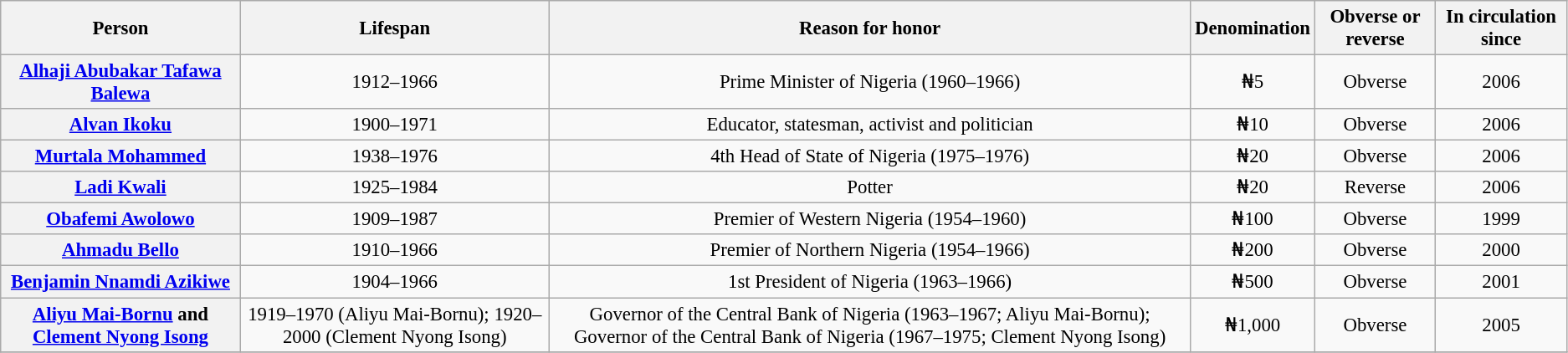<table class="wikitable" style="font-size: 95%; text-align:center;">
<tr>
<th>Person</th>
<th>Lifespan</th>
<th>Reason for honor</th>
<th>Denomination</th>
<th>Obverse or reverse</th>
<th>In circulation since</th>
</tr>
<tr>
<th><a href='#'>Alhaji Abubakar Tafawa Balewa</a></th>
<td>1912–1966</td>
<td>Prime Minister of Nigeria (1960–1966)</td>
<td>₦5</td>
<td>Obverse</td>
<td>2006</td>
</tr>
<tr>
<th><a href='#'>Alvan Ikoku</a></th>
<td>1900–1971</td>
<td>Educator, statesman, activist and politician</td>
<td>₦10</td>
<td>Obverse</td>
<td>2006</td>
</tr>
<tr>
<th><a href='#'>Murtala Mohammed</a></th>
<td>1938–1976</td>
<td>4th Head of State of Nigeria (1975–1976)</td>
<td>₦20</td>
<td>Obverse</td>
<td>2006</td>
</tr>
<tr>
<th><a href='#'>Ladi Kwali</a></th>
<td>1925–1984</td>
<td>Potter</td>
<td>₦20</td>
<td>Reverse</td>
<td>2006</td>
</tr>
<tr>
<th><a href='#'>Obafemi Awolowo</a></th>
<td>1909–1987</td>
<td>Premier of Western Nigeria (1954–1960)</td>
<td>₦100</td>
<td>Obverse</td>
<td>1999</td>
</tr>
<tr>
<th><a href='#'>Ahmadu Bello</a></th>
<td>1910–1966</td>
<td>Premier of Northern Nigeria (1954–1966)</td>
<td>₦200</td>
<td>Obverse</td>
<td>2000</td>
</tr>
<tr>
<th><a href='#'>Benjamin Nnamdi Azikiwe</a></th>
<td>1904–1966</td>
<td>1st President of Nigeria (1963–1966)</td>
<td>₦500</td>
<td>Obverse</td>
<td>2001</td>
</tr>
<tr>
<th><a href='#'>Aliyu Mai-Bornu</a> and <a href='#'>Clement Nyong Isong</a></th>
<td>1919–1970 (Aliyu Mai-Bornu); 1920–2000 (Clement Nyong Isong)</td>
<td>Governor of the Central Bank of Nigeria (1963–1967; Aliyu Mai-Bornu); Governor of the Central Bank of Nigeria (1967–1975; Clement Nyong Isong)</td>
<td>₦1,000</td>
<td>Obverse</td>
<td>2005</td>
</tr>
<tr>
</tr>
</table>
